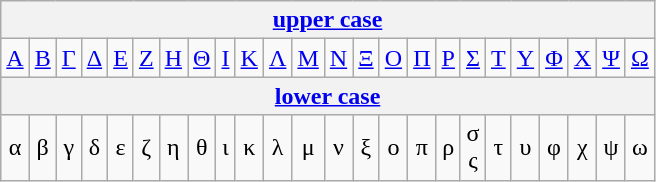<table class="wikitable" style="text-align: center;">
<tr>
<th colspan="33"><a href='#'>upper case</a></th>
</tr>
<tr>
<td><a href='#'>Α</a></td>
<td><a href='#'>Β</a></td>
<td><a href='#'>Γ</a></td>
<td><a href='#'>Δ</a></td>
<td><a href='#'>Ε</a></td>
<td><a href='#'>Ζ</a></td>
<td><a href='#'>Η</a></td>
<td><a href='#'>Θ</a></td>
<td><a href='#'>Ι</a></td>
<td><a href='#'>Κ</a></td>
<td><a href='#'>Λ</a></td>
<td><a href='#'>Μ</a></td>
<td><a href='#'>Ν</a></td>
<td><a href='#'>Ξ</a></td>
<td><a href='#'>Ο</a></td>
<td><a href='#'>Π</a></td>
<td><a href='#'>Ρ</a></td>
<td><a href='#'>Σ</a></td>
<td><a href='#'>Τ</a></td>
<td><a href='#'>Υ</a></td>
<td><a href='#'>Φ</a></td>
<td><a href='#'>Χ</a></td>
<td><a href='#'>Ψ</a></td>
<td><a href='#'>Ω</a></td>
</tr>
<tr>
<th colspan="33"><a href='#'>lower case</a></th>
</tr>
<tr>
<td>α</td>
<td>β</td>
<td>γ</td>
<td>δ</td>
<td>ε</td>
<td>ζ</td>
<td>η</td>
<td>θ</td>
<td>ι</td>
<td>κ</td>
<td>λ</td>
<td>μ</td>
<td>ν</td>
<td>ξ</td>
<td>ο</td>
<td>π</td>
<td>ρ</td>
<td>σ<br>ς</td>
<td>τ</td>
<td>υ</td>
<td>φ</td>
<td>χ</td>
<td>ψ</td>
<td>ω</td>
</tr>
</table>
